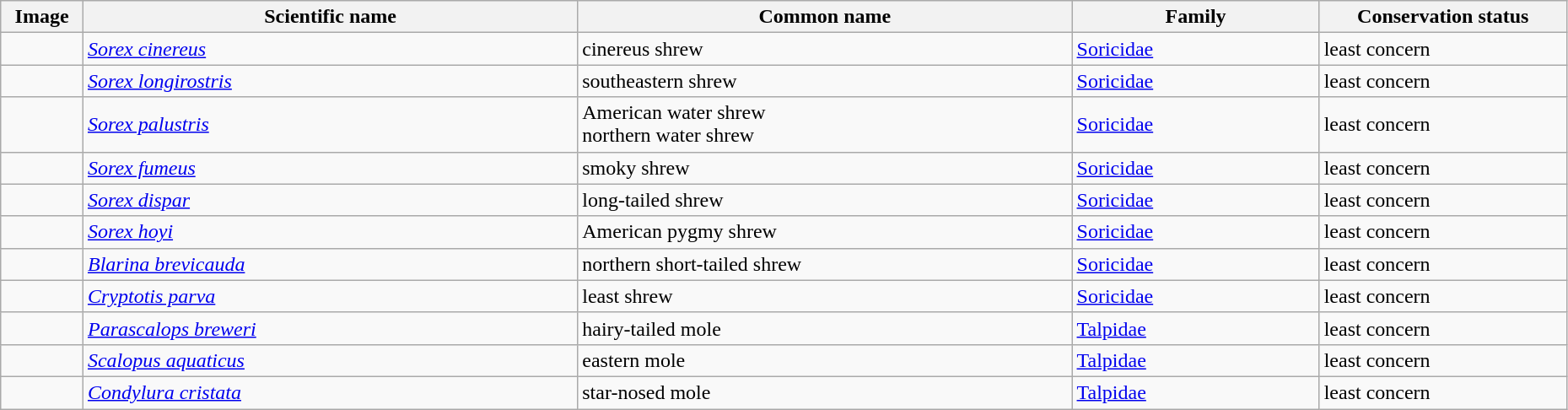<table class="wikitable sortable" style="width:98%">
<tr>
<th class="unsortable" width="5%">Image</th>
<th width="30%">Scientific name</th>
<th width="30%">Common name</th>
<th width="15%">Family</th>
<th width="15%">Conservation status</th>
</tr>
<tr>
<td></td>
<td><em><a href='#'>Sorex cinereus</a></em></td>
<td>cinereus shrew</td>
<td><a href='#'>Soricidae</a></td>
<td>least concern</td>
</tr>
<tr>
<td></td>
<td><em><a href='#'>Sorex longirostris</a></em></td>
<td>southeastern shrew</td>
<td><a href='#'>Soricidae</a></td>
<td>least concern</td>
</tr>
<tr>
<td></td>
<td><em><a href='#'>Sorex palustris</a></em></td>
<td>American water shrew<br>northern water shrew</td>
<td><a href='#'>Soricidae</a></td>
<td>least concern</td>
</tr>
<tr>
<td></td>
<td><em><a href='#'>Sorex fumeus</a></em></td>
<td>smoky shrew</td>
<td><a href='#'>Soricidae</a></td>
<td>least concern</td>
</tr>
<tr>
<td></td>
<td><em><a href='#'>Sorex dispar</a></em></td>
<td>long-tailed shrew</td>
<td><a href='#'>Soricidae</a></td>
<td>least concern</td>
</tr>
<tr>
<td></td>
<td><em><a href='#'>Sorex hoyi</a></em></td>
<td>American pygmy shrew</td>
<td><a href='#'>Soricidae</a></td>
<td>least concern</td>
</tr>
<tr>
<td></td>
<td><em><a href='#'>Blarina brevicauda</a></em></td>
<td>northern short-tailed shrew</td>
<td><a href='#'>Soricidae</a></td>
<td>least concern</td>
</tr>
<tr>
<td></td>
<td><em><a href='#'>Cryptotis parva</a></em></td>
<td>least shrew</td>
<td><a href='#'>Soricidae</a></td>
<td>least concern</td>
</tr>
<tr>
<td></td>
<td><em><a href='#'>Parascalops breweri</a></em></td>
<td>hairy-tailed mole</td>
<td><a href='#'>Talpidae</a></td>
<td>least concern</td>
</tr>
<tr>
<td></td>
<td><em><a href='#'>Scalopus aquaticus</a></em></td>
<td>eastern mole</td>
<td><a href='#'>Talpidae</a></td>
<td>least concern</td>
</tr>
<tr>
<td></td>
<td><em><a href='#'>Condylura cristata</a></em></td>
<td>star-nosed mole</td>
<td><a href='#'>Talpidae</a></td>
<td>least concern</td>
</tr>
</table>
